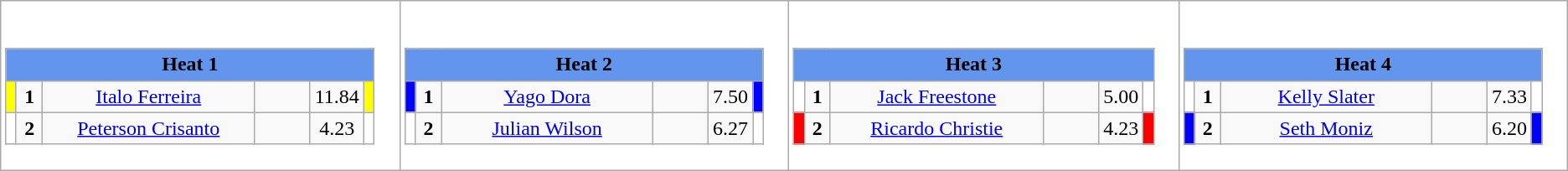<table class="wikitable" style="background:#fff;">
<tr>
<td><div><br><table class="wikitable">
<tr>
<td colspan="6"  style="text-align:center; background:#6495ed;"><strong>Heat 1</strong></td>
</tr>
<tr>
<td style="width:01px; background: #ff0;"></td>
<td style="width:14px; text-align:center;"><strong>1</strong></td>
<td style="width:170px; text-align:center;"><a href='#'>Italo Ferreira</a></td>
<td style="width:40px; text-align:center;"></td>
<td style="width:20px; text-align:center;">11.84</td>
<td style="width:01px; background: #ff0;"></td>
</tr>
<tr>
<td style="width:01px; background: #fff;"></td>
<td style="width:14px; text-align:center;"><strong>2</strong></td>
<td style="width:170px; text-align:center;"><a href='#'>Peterson Crisanto</a></td>
<td style="width:40px; text-align:center;"></td>
<td style="width:20px; text-align:center;">4.23</td>
<td style="width:01px; background: #fff;"></td>
</tr>
</table>
</div></td>
<td><div><br><table class="wikitable">
<tr>
<td colspan="6"  style="text-align:center; background:#6495ed;"><strong>Heat 2</strong></td>
</tr>
<tr>
<td style="width:01px; background: #00f;"></td>
<td style="width:14px; text-align:center;"><strong>1</strong></td>
<td style="width:170px; text-align:center;"><a href='#'>Yago Dora</a></td>
<td style="width:40px; text-align:center;"></td>
<td style="width:20px; text-align:center;">7.50</td>
<td style="width:01px; background: #00f;"></td>
</tr>
<tr>
<td style="width:01px; background: #fff;"></td>
<td style="width:14px; text-align:center;"><strong>2</strong></td>
<td style="width:170px; text-align:center;"><a href='#'>Julian Wilson</a></td>
<td style="width:40px; text-align:center;"></td>
<td style="width:20px; text-align:center;">6.27</td>
<td style="width:01px; background: #fff;"></td>
</tr>
</table>
</div></td>
<td><div><br><table class="wikitable">
<tr>
<td colspan="6"  style="text-align:center; background:#6495ed;"><strong>Heat 3</strong></td>
</tr>
<tr>
<td style="width:01px; background: #fff;"></td>
<td style="width:14px; text-align:center;"><strong>1</strong></td>
<td style="width:170px; text-align:center;"><a href='#'>Jack Freestone</a></td>
<td style="width:40px; text-align:center;"></td>
<td style="width:20px; text-align:center;">5.00</td>
<td style="width:01px; background: #fff;"></td>
</tr>
<tr>
<td style="width:01px; background: #f00;"></td>
<td style="width:14px; text-align:center;"><strong>2</strong></td>
<td style="width:170px; text-align:center;"><a href='#'>Ricardo Christie</a></td>
<td style="width:40px; text-align:center;"></td>
<td style="width:20px; text-align:center;">4.23</td>
<td style="width:01px; background: #f00;"></td>
</tr>
</table>
</div></td>
<td><div><br><table class="wikitable">
<tr>
<td colspan="6"  style="text-align:center; background:#6495ed;"><strong>Heat 4</strong></td>
</tr>
<tr>
<td style="width:01px; background: #fff;"></td>
<td style="width:14px; text-align:center;"><strong>1</strong></td>
<td style="width:170px; text-align:center;"><a href='#'>Kelly Slater</a></td>
<td style="width:40px; text-align:center;"></td>
<td style="width:20px; text-align:center;">7.33</td>
<td style="width:01px; background: #fff;"></td>
</tr>
<tr>
<td style="width:01px; background: #00f;"></td>
<td style="width:14px; text-align:center;"><strong>2</strong></td>
<td style="width:170px; text-align:center;"><a href='#'>Seth Moniz</a></td>
<td style="width:40px; text-align:center;"></td>
<td style="width:20px; text-align:center;">6.20</td>
<td style="width:01px; background: #00f;"></td>
</tr>
</table>
</div></td>
</tr>
</table>
